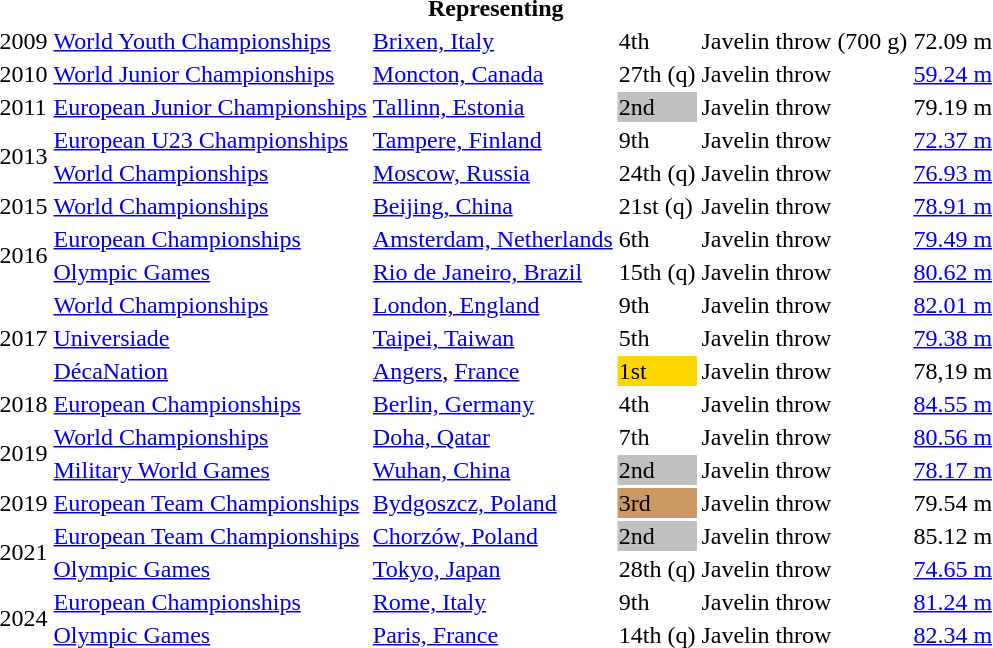<table>
<tr>
<th colspan="6">Representing </th>
</tr>
<tr>
<td>2009</td>
<td><a href='#'>World Youth Championships</a></td>
<td><a href='#'>Brixen, Italy</a></td>
<td>4th</td>
<td>Javelin throw (700 g)</td>
<td>72.09 m</td>
</tr>
<tr>
<td>2010</td>
<td><a href='#'>World Junior Championships</a></td>
<td><a href='#'>Moncton, Canada</a></td>
<td>27th (q)</td>
<td>Javelin throw</td>
<td><a href='#'>59.24 m</a></td>
</tr>
<tr>
<td>2011</td>
<td><a href='#'>European Junior Championships</a></td>
<td><a href='#'>Tallinn, Estonia</a></td>
<td bgcolor=silver>2nd</td>
<td>Javelin throw</td>
<td>79.19 m</td>
</tr>
<tr>
<td rowspan=2>2013</td>
<td><a href='#'>European U23 Championships</a></td>
<td><a href='#'>Tampere, Finland</a></td>
<td>9th</td>
<td>Javelin throw</td>
<td><a href='#'>72.37 m</a></td>
</tr>
<tr>
<td><a href='#'>World Championships</a></td>
<td><a href='#'>Moscow, Russia</a></td>
<td>24th (q)</td>
<td>Javelin throw</td>
<td><a href='#'>76.93 m</a></td>
</tr>
<tr>
<td>2015</td>
<td><a href='#'>World Championships</a></td>
<td><a href='#'>Beijing, China</a></td>
<td>21st (q)</td>
<td>Javelin throw</td>
<td><a href='#'>78.91 m</a></td>
</tr>
<tr>
<td rowspan=2>2016</td>
<td><a href='#'>European Championships</a></td>
<td><a href='#'>Amsterdam, Netherlands</a></td>
<td>6th</td>
<td>Javelin throw</td>
<td><a href='#'>79.49 m</a></td>
</tr>
<tr>
<td><a href='#'>Olympic Games</a></td>
<td><a href='#'>Rio de Janeiro, Brazil</a></td>
<td>15th (q)</td>
<td>Javelin throw</td>
<td><a href='#'>80.62 m</a></td>
</tr>
<tr>
<td rowspan=3>2017</td>
<td><a href='#'>World Championships</a></td>
<td><a href='#'>London, England</a></td>
<td>9th</td>
<td>Javelin throw</td>
<td><a href='#'>82.01 m</a></td>
</tr>
<tr>
<td><a href='#'>Universiade</a></td>
<td><a href='#'>Taipei, Taiwan</a></td>
<td>5th</td>
<td>Javelin throw</td>
<td><a href='#'>79.38 m</a></td>
</tr>
<tr>
<td><a href='#'>DécaNation</a></td>
<td><a href='#'>Angers</a>, <a href='#'>France</a></td>
<td bgcolor=gold>1st</td>
<td>Javelin throw</td>
<td>78,19 m</td>
</tr>
<tr>
<td>2018</td>
<td><a href='#'>European Championships</a></td>
<td><a href='#'>Berlin, Germany</a></td>
<td>4th</td>
<td>Javelin throw</td>
<td><a href='#'>84.55 m</a></td>
</tr>
<tr>
<td rowspan=2>2019</td>
<td><a href='#'>World Championships</a></td>
<td><a href='#'>Doha, Qatar</a></td>
<td>7th</td>
<td>Javelin throw</td>
<td><a href='#'>80.56 m</a></td>
</tr>
<tr>
<td><a href='#'>Military World Games</a></td>
<td><a href='#'>Wuhan, China</a></td>
<td bgcolor=silver>2nd</td>
<td>Javelin throw</td>
<td><a href='#'>78.17 m</a></td>
</tr>
<tr>
<td>2019</td>
<td><a href='#'>European Team Championships</a></td>
<td><a href='#'>Bydgoszcz, Poland</a></td>
<td bgcolor="CC9966">3rd</td>
<td>Javelin throw</td>
<td>79.54 m</td>
</tr>
<tr>
<td rowspan=2>2021</td>
<td><a href='#'>European Team Championships</a></td>
<td><a href='#'>Chorzów, Poland</a></td>
<td bgcolor=silver>2nd</td>
<td>Javelin throw</td>
<td>85.12 m</td>
</tr>
<tr>
<td><a href='#'>Olympic Games</a></td>
<td><a href='#'>Tokyo, Japan</a></td>
<td>28th (q)</td>
<td>Javelin throw</td>
<td><a href='#'>74.65 m</a></td>
</tr>
<tr>
<td rowspan=2>2024</td>
<td><a href='#'>European Championships</a></td>
<td><a href='#'>Rome, Italy</a></td>
<td>9th</td>
<td>Javelin throw</td>
<td><a href='#'>81.24 m</a></td>
</tr>
<tr>
<td><a href='#'>Olympic Games</a></td>
<td><a href='#'>Paris, France</a></td>
<td>14th (q)</td>
<td>Javelin throw</td>
<td><a href='#'>82.34 m</a></td>
</tr>
</table>
